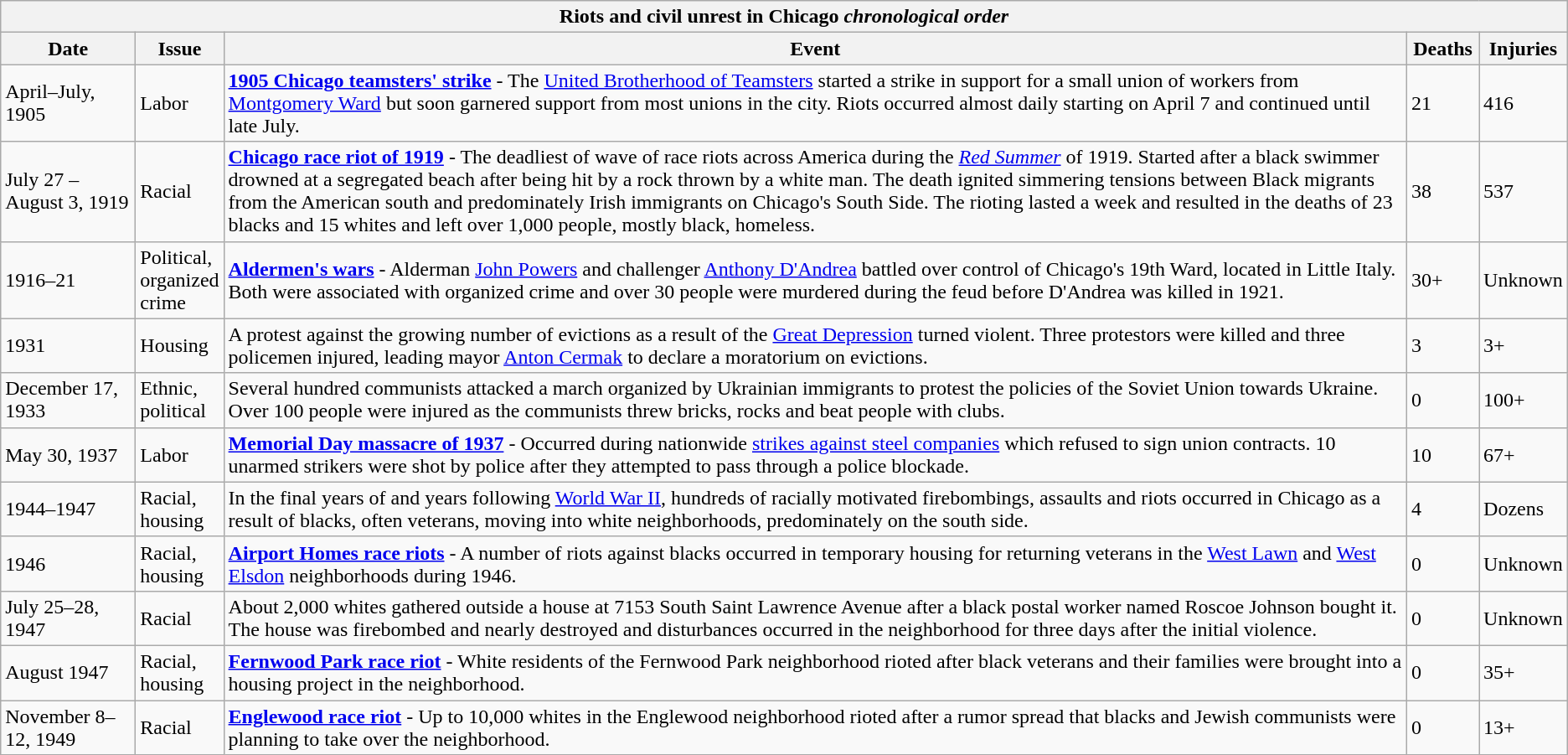<table class="wikitable">
<tr>
<th align="center" colspan="5"><strong>Riots and civil unrest in Chicago</strong> <em>chronological order</em></th>
</tr>
<tr>
<th scope="col" width="100">Date</th>
<th scope="col" width="50">Issue</th>
<th scope="col">Event</th>
<th scope="col" width="50">Deaths</th>
<th scope="col" width="50">Injuries</th>
</tr>
<tr>
<td>April–July, 1905</td>
<td>Labor</td>
<td><strong><a href='#'>1905 Chicago teamsters' strike</a></strong> - The <a href='#'>United Brotherhood of Teamsters</a> started a strike in support for a small union of workers from <a href='#'>Montgomery Ward</a> but soon garnered support from most unions in the city. Riots occurred almost daily starting on April 7 and continued until late July.</td>
<td>21</td>
<td>416</td>
</tr>
<tr>
<td>July 27 – August 3, 1919</td>
<td>Racial</td>
<td><strong><a href='#'>Chicago race riot of 1919</a></strong> - The deadliest of wave of race riots across America during the <em><a href='#'>Red Summer</a></em> of 1919. Started after a black swimmer drowned at a segregated beach after being hit by a rock thrown by a white man. The death ignited simmering tensions between Black migrants from the American south and predominately Irish immigrants on Chicago's South Side. The rioting lasted a week and resulted in the deaths of 23 blacks and 15 whites and left over 1,000 people, mostly black, homeless.</td>
<td>38</td>
<td>537</td>
</tr>
<tr>
<td>1916–21</td>
<td>Political, organized crime</td>
<td><strong><a href='#'>Aldermen's wars</a></strong> - Alderman <a href='#'>John Powers</a> and challenger <a href='#'>Anthony D'Andrea</a> battled over control of Chicago's 19th Ward, located in Little Italy. Both were associated with organized crime and over 30 people were murdered during the feud before D'Andrea was killed in 1921.</td>
<td>30+</td>
<td>Unknown</td>
</tr>
<tr>
<td>1931</td>
<td>Housing</td>
<td>A protest against the growing number of evictions as a result of the <a href='#'>Great Depression</a> turned violent. Three protestors were killed and three policemen injured, leading mayor <a href='#'>Anton Cermak</a> to declare a moratorium on evictions.</td>
<td>3</td>
<td>3+</td>
</tr>
<tr>
<td>December 17, 1933</td>
<td>Ethnic, political</td>
<td>Several hundred communists attacked a march organized by Ukrainian immigrants to protest the policies of the Soviet Union towards Ukraine. Over 100 people were injured as the communists threw bricks, rocks and beat people with clubs.</td>
<td>0</td>
<td>100+</td>
</tr>
<tr>
<td>May 30, 1937</td>
<td>Labor</td>
<td><strong><a href='#'>Memorial Day massacre of 1937</a></strong> - Occurred during nationwide <a href='#'>strikes against steel companies</a> which refused to sign union contracts. 10 unarmed strikers were shot by police after they attempted to pass through a police blockade.</td>
<td>10</td>
<td>67+</td>
</tr>
<tr>
<td>1944–1947</td>
<td>Racial, housing</td>
<td>In the final years of and years following <a href='#'>World War II</a>, hundreds of racially motivated firebombings, assaults and riots occurred in Chicago as a result of blacks, often veterans, moving into white neighborhoods, predominately on the south side.</td>
<td>4</td>
<td>Dozens</td>
</tr>
<tr>
<td>1946</td>
<td>Racial, housing</td>
<td><strong><a href='#'>Airport Homes race riots</a></strong> - A number of riots against blacks occurred in temporary housing for returning veterans in the <a href='#'>West Lawn</a> and <a href='#'>West Elsdon</a> neighborhoods during 1946.</td>
<td>0</td>
<td>Unknown</td>
</tr>
<tr>
<td>July 25–28, 1947</td>
<td>Racial</td>
<td>About 2,000 whites gathered outside a house at 7153 South Saint Lawrence Avenue after a black postal worker named Roscoe Johnson bought it. The house was firebombed and nearly destroyed and disturbances occurred in the neighborhood for three days after the initial violence.</td>
<td>0</td>
<td>Unknown</td>
</tr>
<tr>
<td>August 1947</td>
<td>Racial, housing</td>
<td><strong><a href='#'>Fernwood Park race riot</a></strong> - White residents of the Fernwood Park neighborhood rioted after black veterans and their families were brought into a housing project in the neighborhood.</td>
<td>0</td>
<td>35+</td>
</tr>
<tr>
<td>November 8–12, 1949</td>
<td>Racial</td>
<td><strong><a href='#'>Englewood race riot</a></strong> - Up to 10,000 whites in the Englewood neighborhood rioted after a rumor spread that blacks and Jewish communists were planning to take over the neighborhood.</td>
<td>0</td>
<td>13+</td>
</tr>
</table>
